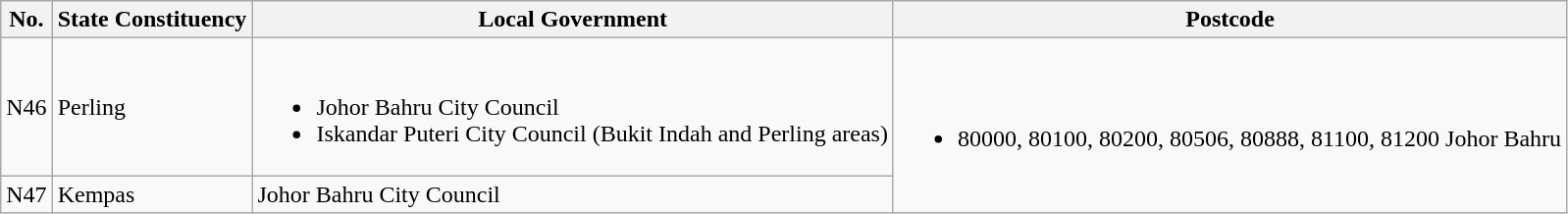<table class="wikitable">
<tr>
<th>No.</th>
<th>State Constituency</th>
<th>Local Government</th>
<th>Postcode</th>
</tr>
<tr>
<td>N46</td>
<td>Perling</td>
<td><br><ul><li>Johor Bahru City Council</li><li>Iskandar Puteri City Council (Bukit Indah and Perling areas)</li></ul></td>
<td rowspan="2"><br><ul><li>80000, 80100, 80200, 80506, 80888, 81100, 81200 Johor Bahru</li></ul></td>
</tr>
<tr>
<td>N47</td>
<td>Kempas</td>
<td>Johor Bahru City Council</td>
</tr>
</table>
